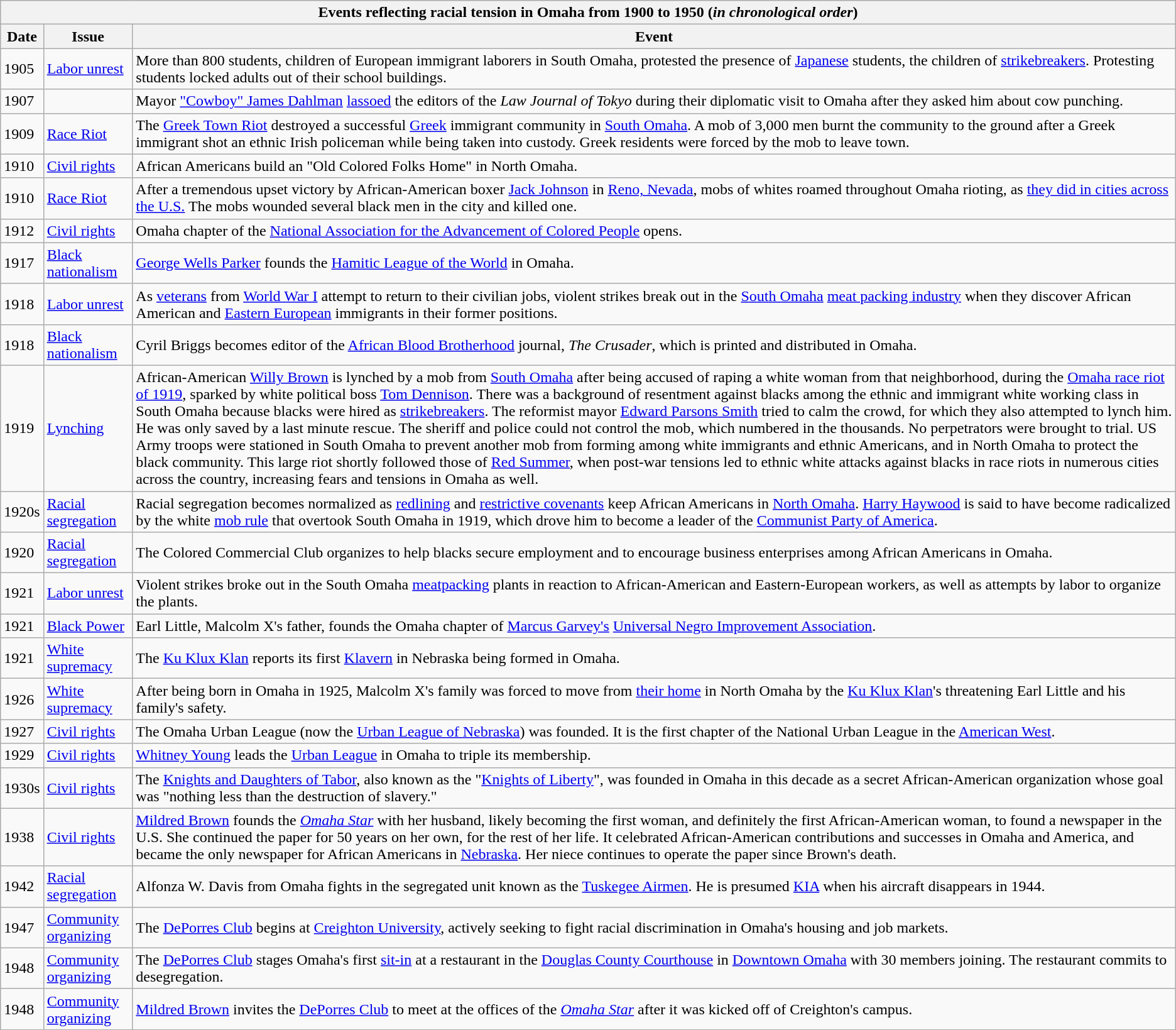<table class="wikitable">
<tr>
<th align="center" colspan="6"><strong>Events reflecting racial tension in Omaha from 1900 to 1950</strong> (<em>in chronological order</em>)</th>
</tr>
<tr>
<th>Date</th>
<th>Issue</th>
<th>Event</th>
</tr>
<tr>
<td>1905</td>
<td><a href='#'>Labor unrest</a></td>
<td>More than 800 students, children of European immigrant laborers in South Omaha, protested the presence of <a href='#'>Japanese</a> students, the children of <a href='#'>strikebreakers</a>. Protesting students locked adults out of their school buildings.</td>
</tr>
<tr>
<td>1907</td>
<td></td>
<td>Mayor <a href='#'>"Cowboy" James Dahlman</a> <a href='#'>lassoed</a> the editors of the <em>Law Journal of Tokyo</em> during their diplomatic visit to Omaha after they asked him about cow punching.</td>
</tr>
<tr>
<td>1909</td>
<td><a href='#'>Race Riot</a></td>
<td>The <a href='#'>Greek Town Riot</a> destroyed a successful <a href='#'>Greek</a> immigrant community in <a href='#'>South Omaha</a>. A mob of 3,000 men burnt the community to the ground after a Greek immigrant shot an ethnic Irish policeman while being taken into custody. Greek residents were forced by the mob to leave town.</td>
</tr>
<tr>
<td>1910</td>
<td><a href='#'>Civil rights</a></td>
<td>African Americans build an "Old Colored Folks Home" in North Omaha.</td>
</tr>
<tr>
<td>1910</td>
<td><a href='#'>Race Riot</a></td>
<td>After a tremendous upset victory by African-American boxer <a href='#'>Jack Johnson</a> in <a href='#'>Reno, Nevada</a>, mobs of whites roamed throughout Omaha rioting, as <a href='#'>they did in cities across the U.S.</a> The mobs wounded several black men in the city and killed one.</td>
</tr>
<tr>
<td>1912</td>
<td><a href='#'>Civil rights</a></td>
<td>Omaha chapter of the <a href='#'>National Association for the Advancement of Colored People</a> opens.</td>
</tr>
<tr>
<td>1917</td>
<td><a href='#'>Black nationalism</a></td>
<td><a href='#'>George Wells Parker</a> founds the <a href='#'>Hamitic League of the World</a> in Omaha.</td>
</tr>
<tr>
<td>1918</td>
<td><a href='#'>Labor unrest</a></td>
<td>As <a href='#'>veterans</a> from <a href='#'>World War I</a> attempt to return to their civilian jobs, violent strikes break out in the <a href='#'>South Omaha</a> <a href='#'>meat packing industry</a> when they discover African American and <a href='#'>Eastern European</a> immigrants in their former positions.</td>
</tr>
<tr>
<td>1918</td>
<td><a href='#'>Black nationalism</a></td>
<td>Cyril Briggs becomes editor of the <a href='#'>African Blood Brotherhood</a> journal, <em>The Crusader</em>, which is printed and distributed in Omaha.</td>
</tr>
<tr>
<td>1919</td>
<td><a href='#'>Lynching</a></td>
<td>African-American <a href='#'>Willy Brown</a> is lynched by a mob from <a href='#'>South Omaha</a> after being accused of raping a white woman from that neighborhood, during the <a href='#'>Omaha race riot of 1919</a>, sparked by white political boss <a href='#'>Tom Dennison</a>. There was a background of resentment against blacks among the ethnic and immigrant white working class in South Omaha because blacks were hired as <a href='#'>strikebreakers</a>. The reformist mayor <a href='#'>Edward Parsons Smith</a> tried to calm the crowd, for which they also attempted to lynch him. He was only saved by a last minute rescue. The sheriff and police could not control the mob, which numbered in the thousands. No perpetrators were brought to trial. US Army troops were stationed in South Omaha to prevent another mob from forming among white immigrants and ethnic Americans, and in North Omaha to protect the black community. This large riot shortly followed those of <a href='#'>Red Summer</a>, when post-war tensions led to ethnic white attacks against blacks in race riots in numerous cities across the country, increasing fears and tensions in Omaha as well.</td>
</tr>
<tr>
<td>1920s</td>
<td><a href='#'>Racial segregation</a></td>
<td>Racial segregation becomes normalized as <a href='#'>redlining</a> and <a href='#'>restrictive covenants</a> keep African Americans in <a href='#'>North Omaha</a>. <a href='#'>Harry Haywood</a> is said to have become radicalized by the white <a href='#'>mob rule</a> that overtook South Omaha in 1919, which drove him to become a leader of the <a href='#'>Communist Party of America</a>.</td>
</tr>
<tr>
<td>1920</td>
<td><a href='#'>Racial segregation</a></td>
<td>The Colored Commercial Club organizes to help blacks secure employment and to encourage business enterprises among African Americans in Omaha.</td>
</tr>
<tr>
<td>1921</td>
<td><a href='#'>Labor unrest</a></td>
<td>Violent strikes broke out in the South Omaha <a href='#'>meatpacking</a> plants in reaction to African-American and Eastern-European workers, as well as attempts by labor to organize the plants.</td>
</tr>
<tr>
<td>1921</td>
<td><a href='#'>Black Power</a></td>
<td>Earl Little, Malcolm X's father, founds the Omaha chapter of <a href='#'>Marcus Garvey's</a> <a href='#'>Universal Negro Improvement Association</a>.</td>
</tr>
<tr>
<td>1921</td>
<td><a href='#'>White supremacy</a></td>
<td>The <a href='#'>Ku Klux Klan</a> reports its first <a href='#'>Klavern</a> in Nebraska being formed in Omaha.</td>
</tr>
<tr>
<td>1926</td>
<td><a href='#'>White supremacy</a></td>
<td>After being born in Omaha in 1925, Malcolm X's family was forced to move from <a href='#'>their home</a> in North Omaha by the <a href='#'>Ku Klux Klan</a>'s threatening Earl Little and his family's safety.</td>
</tr>
<tr>
<td>1927</td>
<td><a href='#'>Civil rights</a></td>
<td>The Omaha Urban League (now the <a href='#'>Urban League of Nebraska</a>) was founded. It is the first chapter of the National Urban League in the <a href='#'>American West</a>.</td>
</tr>
<tr>
<td>1929</td>
<td><a href='#'>Civil rights</a></td>
<td><a href='#'>Whitney Young</a> leads the <a href='#'>Urban League</a> in Omaha to triple its membership.</td>
</tr>
<tr>
<td>1930s</td>
<td><a href='#'>Civil rights</a></td>
<td>The <a href='#'>Knights and Daughters of Tabor</a>, also known as the "<a href='#'>Knights of Liberty</a>", was founded in Omaha in this decade as a secret African-American organization whose goal was "nothing less than the destruction of slavery."</td>
</tr>
<tr>
<td>1938</td>
<td><a href='#'>Civil rights</a></td>
<td><a href='#'>Mildred Brown</a> founds the <em><a href='#'>Omaha Star</a></em> with her husband, likely becoming the first woman, and definitely the first African-American woman, to found a newspaper in the U.S. She continued the paper for 50 years on her own, for the rest of her life.  It celebrated African-American contributions and successes in Omaha and America, and became the only newspaper for African Americans in <a href='#'>Nebraska</a>.  Her niece continues to operate the paper since Brown's death.</td>
</tr>
<tr>
<td>1942</td>
<td><a href='#'>Racial segregation</a></td>
<td>Alfonza W. Davis from Omaha fights in the segregated unit known as the <a href='#'>Tuskegee Airmen</a>. He is presumed <a href='#'>KIA</a> when his aircraft disappears in 1944.</td>
</tr>
<tr>
<td>1947</td>
<td><a href='#'>Community organizing</a></td>
<td>The <a href='#'>DePorres Club</a> begins at <a href='#'>Creighton University</a>, actively seeking to fight racial discrimination in Omaha's housing and job markets.</td>
</tr>
<tr>
<td>1948</td>
<td><a href='#'>Community organizing</a></td>
<td>The <a href='#'>DePorres Club</a> stages Omaha's first <a href='#'>sit-in</a> at a restaurant in the <a href='#'>Douglas County Courthouse</a> in <a href='#'>Downtown Omaha</a> with 30 members joining. The restaurant commits to desegregation.</td>
</tr>
<tr>
<td>1948</td>
<td><a href='#'>Community organizing</a></td>
<td><a href='#'>Mildred Brown</a> invites the <a href='#'>DePorres Club</a> to meet at the offices of the <em><a href='#'>Omaha Star</a></em> after it was kicked off of Creighton's campus.</td>
</tr>
<tr>
</tr>
</table>
